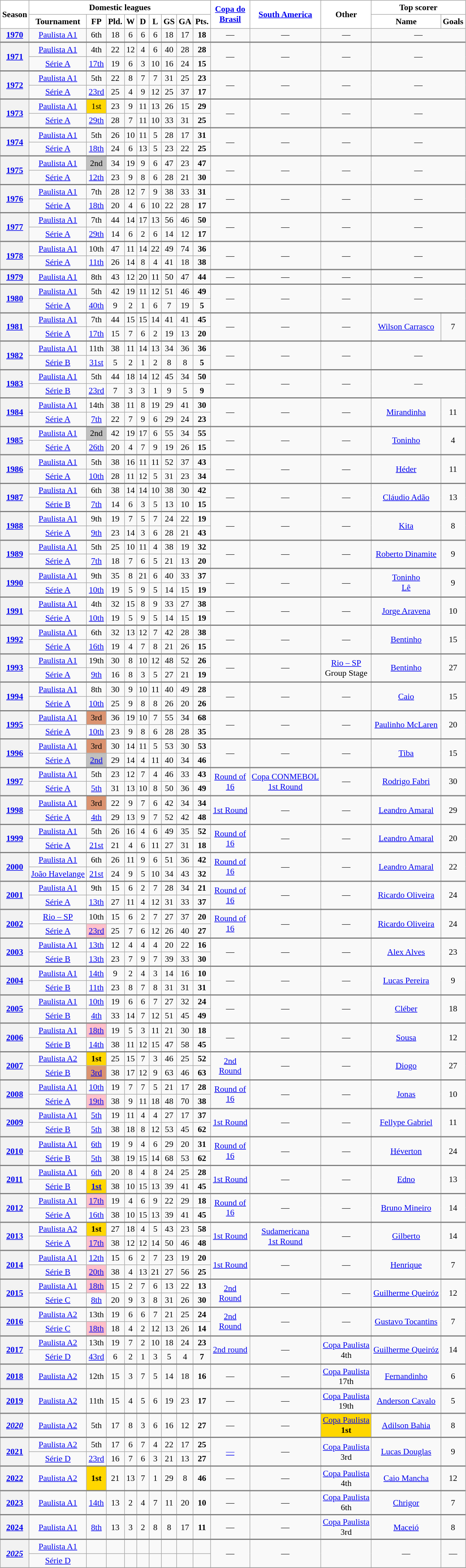<table class="wikitable" style="font-size: 90%; text-align:center">
<tr>
<th rowspan="2" style="width:5px;; background:white;">Season</th>
<th colspan="9" style="background:white;">Domestic leagues</th>
<th rowspan="2" style="text-align:center; width:60px; background:white;"><a href='#'>Copa do Brasil</a></th>
<th rowspan="2" colspan="2" style="background:white;"><a href='#'>South America</a></th>
<th rowspan="2" colspan="2" style="background:white;">Other</th>
<th colspan="2" style="background:white;">Top scorer</th>
</tr>
<tr>
<th style="background:white;">Tournament</th>
<th style="background:white;">FP</th>
<th style="background:white;">Pld.</th>
<th style="background:white;">W</th>
<th style="background:white;">D</th>
<th style="background:white;">L</th>
<th style="background:white;">GS</th>
<th style="background:white;">GA</th>
<th style="background:white;">Pts.</th>
<th style="background:white;">Name</th>
<th style="background:white;">Goals</th>
</tr>
<tr style="border-bottom: 2px solid gray;">
<th><a href='#'>1970</a></th>
<td><a href='#'>Paulista A1</a></td>
<td>6th</td>
<td>18</td>
<td>6</td>
<td>6</td>
<td>6</td>
<td>18</td>
<td>17</td>
<td><strong>18</strong></td>
<td>—</td>
<td colspan="2">—</td>
<td colspan="2">—</td>
<td colspan="2">—</td>
</tr>
<tr>
<th rowspan="2"><a href='#'>1971</a></th>
<td><a href='#'>Paulista A1</a></td>
<td>4th</td>
<td>22</td>
<td>12</td>
<td>4</td>
<td>6</td>
<td>40</td>
<td>28</td>
<td><strong>28</strong></td>
<td rowspan="2">—</td>
<td colspan="2" rowspan="2">—</td>
<td colspan="2" rowspan="2">—</td>
<td rowspan="2" colspan="2">—</td>
</tr>
<tr style="border-bottom: 2px solid gray;">
<td><a href='#'>Série A</a></td>
<td><a href='#'>17th</a></td>
<td>19</td>
<td>6</td>
<td>3</td>
<td>10</td>
<td>16</td>
<td>24</td>
<td><strong>15</strong></td>
</tr>
<tr>
<th rowspan="2"><a href='#'>1972</a></th>
<td><a href='#'>Paulista A1</a></td>
<td>5th</td>
<td>22</td>
<td>8</td>
<td>7</td>
<td>7</td>
<td>31</td>
<td>25</td>
<td><strong>23</strong></td>
<td rowspan="2">—</td>
<td colspan="2" rowspan="2">—</td>
<td colspan="2" rowspan="2">—</td>
<td rowspan="2" colspan="2">—</td>
</tr>
<tr style="border-bottom: 2px solid gray;">
<td><a href='#'>Série A</a></td>
<td><a href='#'>23rd</a></td>
<td>25</td>
<td>4</td>
<td>9</td>
<td>12</td>
<td>25</td>
<td>37</td>
<td><strong>17</strong></td>
</tr>
<tr>
<th rowspan="2"><a href='#'>1973</a></th>
<td><a href='#'>Paulista A1</a></td>
<td bgcolor="gold">1st</td>
<td>23</td>
<td>9</td>
<td>11</td>
<td>13</td>
<td>26</td>
<td>15</td>
<td><strong>29</strong></td>
<td rowspan="2">—</td>
<td colspan="2" rowspan="2">—</td>
<td colspan="2" rowspan="2">—</td>
<td rowspan="2" colspan="2">—</td>
</tr>
<tr style="border-bottom: 2px solid gray;">
<td><a href='#'>Série A</a></td>
<td><a href='#'>29th</a></td>
<td>28</td>
<td>7</td>
<td>11</td>
<td>10</td>
<td>33</td>
<td>31</td>
<td><strong>25</strong></td>
</tr>
<tr>
<th rowspan="2"><a href='#'>1974</a></th>
<td><a href='#'>Paulista A1</a></td>
<td>5th</td>
<td>26</td>
<td>10</td>
<td>11</td>
<td>5</td>
<td>28</td>
<td>17</td>
<td><strong>31</strong></td>
<td rowspan="2">—</td>
<td colspan="2" rowspan="2">—</td>
<td colspan="2" rowspan="2">—</td>
<td rowspan="2" colspan="2">—</td>
</tr>
<tr style="border-bottom: 2px solid gray;">
<td><a href='#'>Série A</a></td>
<td><a href='#'>18th</a></td>
<td>24</td>
<td>6</td>
<td>13</td>
<td>5</td>
<td>23</td>
<td>22</td>
<td><strong>25</strong></td>
</tr>
<tr>
<th rowspan="2"><a href='#'>1975</a></th>
<td><a href='#'>Paulista A1</a></td>
<td bgcolor="silver">2nd</td>
<td>34</td>
<td>19</td>
<td>9</td>
<td>6</td>
<td>47</td>
<td>23</td>
<td><strong>47</strong></td>
<td rowspan="2">—</td>
<td colspan="2" rowspan="2">—</td>
<td colspan="2" rowspan="2">—</td>
<td rowspan="2" colspan="2">—</td>
</tr>
<tr style="border-bottom: 2px solid gray;">
<td><a href='#'>Série A</a></td>
<td><a href='#'>12th</a></td>
<td>23</td>
<td>9</td>
<td>8</td>
<td>6</td>
<td>28</td>
<td>21</td>
<td><strong>30</strong></td>
</tr>
<tr>
<th rowspan="2"><a href='#'>1976</a></th>
<td><a href='#'>Paulista A1</a></td>
<td>7th</td>
<td>28</td>
<td>12</td>
<td>7</td>
<td>9</td>
<td>38</td>
<td>33</td>
<td><strong>31</strong></td>
<td rowspan="2">—</td>
<td colspan="2" rowspan="2">—</td>
<td colspan="2" rowspan="2">—</td>
<td rowspan="2" colspan="2">—</td>
</tr>
<tr style="border-bottom: 2px solid gray;">
<td><a href='#'>Série A</a></td>
<td><a href='#'>18th</a></td>
<td>20</td>
<td>4</td>
<td>6</td>
<td>10</td>
<td>22</td>
<td>28</td>
<td><strong>17</strong></td>
</tr>
<tr>
<th rowspan="2"><a href='#'>1977</a></th>
<td><a href='#'>Paulista A1</a></td>
<td>7th</td>
<td>44</td>
<td>14</td>
<td>17</td>
<td>13</td>
<td>56</td>
<td>46</td>
<td><strong>50</strong></td>
<td rowspan="2">—</td>
<td colspan="2" rowspan="2">—</td>
<td colspan="2" rowspan="2">—</td>
<td rowspan="2" colspan="2">—</td>
</tr>
<tr style="border-bottom: 2px solid gray;">
<td><a href='#'>Série A</a></td>
<td><a href='#'>29th</a></td>
<td>14</td>
<td>6</td>
<td>2</td>
<td>6</td>
<td>14</td>
<td>12</td>
<td><strong>17</strong></td>
</tr>
<tr>
<th rowspan="2"><a href='#'>1978</a></th>
<td><a href='#'>Paulista A1</a></td>
<td>10th</td>
<td>47</td>
<td>11</td>
<td>14</td>
<td>22</td>
<td>49</td>
<td>74</td>
<td><strong>36</strong></td>
<td rowspan="2">—</td>
<td colspan="2" rowspan="2">—</td>
<td colspan="2" rowspan="2">—</td>
<td rowspan="2" colspan="2">—</td>
</tr>
<tr style="border-bottom: 2px solid gray;">
<td><a href='#'>Série A</a></td>
<td><a href='#'>11th</a></td>
<td>26</td>
<td>14</td>
<td>8</td>
<td>4</td>
<td>41</td>
<td>18</td>
<td><strong>38</strong></td>
</tr>
<tr style="border-bottom: 2px solid gray;">
<th><a href='#'>1979</a></th>
<td><a href='#'>Paulista A1</a></td>
<td>8th</td>
<td>43</td>
<td>12</td>
<td>20</td>
<td>11</td>
<td>50</td>
<td>47</td>
<td><strong>44</strong></td>
<td>—</td>
<td colspan="2">—</td>
<td colspan="2">—</td>
<td colspan="2">—</td>
</tr>
<tr>
<th rowspan="2"><a href='#'>1980</a></th>
<td><a href='#'>Paulista A1</a></td>
<td>5th</td>
<td>42</td>
<td>19</td>
<td>11</td>
<td>12</td>
<td>51</td>
<td>46</td>
<td><strong>49</strong></td>
<td rowspan="2">—</td>
<td colspan="2" rowspan="2">—</td>
<td colspan="2" rowspan="2">—</td>
<td rowspan="2" colspan="2">—</td>
</tr>
<tr style="border-bottom: 2px solid gray;">
<td><a href='#'>Série A</a></td>
<td><a href='#'>40th</a></td>
<td>9</td>
<td>2</td>
<td>1</td>
<td>6</td>
<td>7</td>
<td>19</td>
<td><strong>5</strong></td>
</tr>
<tr>
<th rowspan="2"><a href='#'>1981</a></th>
<td><a href='#'>Paulista A1</a></td>
<td>7th</td>
<td>44</td>
<td>15</td>
<td>15</td>
<td>14</td>
<td>41</td>
<td>41</td>
<td><strong>45</strong></td>
<td rowspan="2">—</td>
<td colspan="2" rowspan="2">—</td>
<td colspan="2" rowspan="2">—</td>
<td rowspan="2"><a href='#'>Wilson Carrasco</a></td>
<td rowspan="2">7</td>
</tr>
<tr style="border-bottom: 2px solid gray;">
<td><a href='#'>Série A</a></td>
<td><a href='#'>17th</a></td>
<td>15</td>
<td>7</td>
<td>6</td>
<td>2</td>
<td>19</td>
<td>13</td>
<td><strong>20</strong></td>
</tr>
<tr>
<th rowspan="2"><a href='#'>1982</a></th>
<td><a href='#'>Paulista A1</a></td>
<td>11th</td>
<td>38</td>
<td>11</td>
<td>14</td>
<td>13</td>
<td>34</td>
<td>36</td>
<td><strong>36</strong></td>
<td rowspan="2">—</td>
<td colspan="2" rowspan="2">—</td>
<td colspan="2" rowspan="2">—</td>
<td rowspan="2" colspan="2">—</td>
</tr>
<tr style="border-bottom: 2px solid gray;">
<td><a href='#'>Série B</a></td>
<td><a href='#'>31st</a></td>
<td>5</td>
<td>2</td>
<td>1</td>
<td>2</td>
<td>8</td>
<td>8</td>
<td><strong>5</strong></td>
</tr>
<tr>
<th rowspan="2"><a href='#'>1983</a></th>
<td><a href='#'>Paulista A1</a></td>
<td>5th</td>
<td>44</td>
<td>18</td>
<td>14</td>
<td>12</td>
<td>45</td>
<td>34</td>
<td><strong>50</strong></td>
<td rowspan="2">—</td>
<td colspan="2" rowspan="2">—</td>
<td colspan="2" rowspan="2">—</td>
<td rowspan="2" colspan="2">—</td>
</tr>
<tr style="border-bottom: 2px solid gray;">
<td><a href='#'>Série B</a></td>
<td><a href='#'>23rd</a></td>
<td>7</td>
<td>3</td>
<td>3</td>
<td>1</td>
<td>9</td>
<td>5</td>
<td><strong>9</strong></td>
</tr>
<tr>
<th rowspan="2"><a href='#'>1984</a></th>
<td><a href='#'>Paulista A1</a></td>
<td>14th</td>
<td>38</td>
<td>11</td>
<td>8</td>
<td>19</td>
<td>29</td>
<td>41</td>
<td><strong>30</strong></td>
<td rowspan="2">—</td>
<td colspan="2" rowspan="2">—</td>
<td colspan="2" rowspan="2">—</td>
<td rowspan="2"><a href='#'>Mirandinha</a></td>
<td rowspan="2">11</td>
</tr>
<tr style="border-bottom: 2px solid gray;">
<td><a href='#'>Série A</a></td>
<td><a href='#'>7th</a></td>
<td>22</td>
<td>7</td>
<td>9</td>
<td>6</td>
<td>29</td>
<td>24</td>
<td><strong>23</strong></td>
</tr>
<tr>
<th rowspan="2"><a href='#'>1985</a></th>
<td><a href='#'>Paulista A1</a></td>
<td bgcolor="silver">2nd</td>
<td>42</td>
<td>19</td>
<td>17</td>
<td>6</td>
<td>55</td>
<td>34</td>
<td><strong>55</strong></td>
<td rowspan="2">—</td>
<td colspan="2" rowspan="2">—</td>
<td colspan="2" rowspan="2">—</td>
<td rowspan="2"><a href='#'>Toninho</a></td>
<td rowspan="2">4</td>
</tr>
<tr style="border-bottom: 2px solid gray;">
<td><a href='#'>Série A</a></td>
<td><a href='#'>26th</a></td>
<td>20</td>
<td>4</td>
<td>7</td>
<td>9</td>
<td>19</td>
<td>26</td>
<td><strong>15</strong></td>
</tr>
<tr>
<th rowspan="2"><a href='#'>1986</a></th>
<td><a href='#'>Paulista A1</a></td>
<td>5th</td>
<td>38</td>
<td>16</td>
<td>11</td>
<td>11</td>
<td>52</td>
<td>37</td>
<td><strong>43</strong></td>
<td rowspan="2">—</td>
<td colspan="2" rowspan="2">—</td>
<td colspan="2" rowspan="2">—</td>
<td rowspan="2"><a href='#'>Héder</a></td>
<td rowspan="2">11</td>
</tr>
<tr style="border-bottom: 2px solid gray;">
<td><a href='#'>Série A</a></td>
<td><a href='#'>10th</a></td>
<td>28</td>
<td>11</td>
<td>12</td>
<td>5</td>
<td>31</td>
<td>23</td>
<td><strong>34</strong></td>
</tr>
<tr>
<th rowspan="2"><a href='#'>1987</a></th>
<td><a href='#'>Paulista A1</a></td>
<td>6th</td>
<td>38</td>
<td>14</td>
<td>14</td>
<td>10</td>
<td>38</td>
<td>30</td>
<td><strong>42</strong></td>
<td rowspan="2">—</td>
<td colspan="2" rowspan="2">—</td>
<td colspan="2" rowspan="2">—</td>
<td rowspan="2"><a href='#'>Cláudio Adão</a></td>
<td rowspan="2">13</td>
</tr>
<tr style="border-bottom: 2px solid gray;">
<td><a href='#'>Série B</a></td>
<td><a href='#'>7th</a></td>
<td>14</td>
<td>6</td>
<td>3</td>
<td>5</td>
<td>13</td>
<td>10</td>
<td><strong>15</strong></td>
</tr>
<tr>
<th rowspan="2"><a href='#'>1988</a></th>
<td><a href='#'>Paulista A1</a></td>
<td>9th</td>
<td>19</td>
<td>7</td>
<td>5</td>
<td>7</td>
<td>24</td>
<td>22</td>
<td><strong>19</strong></td>
<td rowspan="2">—</td>
<td colspan="2" rowspan="2">—</td>
<td colspan="2" rowspan="2">—</td>
<td rowspan="2"><a href='#'>Kita</a></td>
<td rowspan="2">8</td>
</tr>
<tr style="border-bottom: 2px solid gray;">
<td><a href='#'>Série A</a></td>
<td><a href='#'>9th</a></td>
<td>23</td>
<td>14</td>
<td>3</td>
<td>6</td>
<td>28</td>
<td>21</td>
<td><strong>43</strong></td>
</tr>
<tr>
<th rowspan="2"><a href='#'>1989</a></th>
<td><a href='#'>Paulista A1</a></td>
<td>5th</td>
<td>25</td>
<td>10</td>
<td>11</td>
<td>4</td>
<td>38</td>
<td>19</td>
<td><strong>32</strong></td>
<td rowspan="2">—</td>
<td colspan="2" rowspan="2">—</td>
<td colspan="2" rowspan="2">—</td>
<td rowspan="2"><a href='#'>Roberto Dinamite</a></td>
<td rowspan="2">9</td>
</tr>
<tr style="border-bottom: 2px solid gray;">
<td><a href='#'>Série A</a></td>
<td><a href='#'>7th</a></td>
<td>18</td>
<td>7</td>
<td>6</td>
<td>5</td>
<td>21</td>
<td>13</td>
<td><strong>20</strong></td>
</tr>
<tr>
<th rowspan="2"><a href='#'>1990</a></th>
<td><a href='#'>Paulista A1</a></td>
<td>9th</td>
<td>35</td>
<td>8</td>
<td>21</td>
<td>6</td>
<td>40</td>
<td>33</td>
<td><strong>37</strong></td>
<td rowspan="2">—</td>
<td colspan="2" rowspan="2">—</td>
<td colspan="2" rowspan="2">—</td>
<td rowspan="2"><a href='#'>Toninho</a><br><a href='#'>Lê</a></td>
<td rowspan="2">9</td>
</tr>
<tr style="border-bottom: 2px solid gray;">
<td><a href='#'>Série A</a></td>
<td><a href='#'>10th</a></td>
<td>19</td>
<td>5</td>
<td>9</td>
<td>5</td>
<td>14</td>
<td>15</td>
<td><strong>19</strong></td>
</tr>
<tr>
<th rowspan="2"><a href='#'>1991</a></th>
<td><a href='#'>Paulista A1</a></td>
<td>4th</td>
<td>32</td>
<td>15</td>
<td>8</td>
<td>9</td>
<td>33</td>
<td>27</td>
<td><strong>38</strong></td>
<td rowspan="2">—</td>
<td colspan="2" rowspan="2">—</td>
<td colspan="2" rowspan="2">—</td>
<td rowspan="2"><a href='#'>Jorge Aravena</a></td>
<td rowspan="2">10</td>
</tr>
<tr style="border-bottom: 2px solid gray;">
<td><a href='#'>Série A</a></td>
<td><a href='#'>10th</a></td>
<td>19</td>
<td>5</td>
<td>9</td>
<td>5</td>
<td>14</td>
<td>15</td>
<td><strong>19</strong></td>
</tr>
<tr>
<th rowspan="2"><a href='#'>1992</a></th>
<td><a href='#'>Paulista A1</a></td>
<td>6th</td>
<td>32</td>
<td>13</td>
<td>12</td>
<td>7</td>
<td>42</td>
<td>28</td>
<td><strong>38</strong></td>
<td rowspan="2">—</td>
<td colspan="2" rowspan="2">—</td>
<td colspan="2" rowspan="2">—</td>
<td rowspan="2"><a href='#'>Bentinho</a></td>
<td rowspan="2">15</td>
</tr>
<tr style="border-bottom: 2px solid gray;">
<td><a href='#'>Série A</a></td>
<td><a href='#'>16th</a></td>
<td>19</td>
<td>4</td>
<td>7</td>
<td>8</td>
<td>21</td>
<td>26</td>
<td><strong>15</strong></td>
</tr>
<tr>
<th rowspan="2"><a href='#'>1993</a></th>
<td><a href='#'>Paulista A1</a></td>
<td>19th</td>
<td>30</td>
<td>8</td>
<td>10</td>
<td>12</td>
<td>48</td>
<td>52</td>
<td><strong>26</strong></td>
<td rowspan="2">—</td>
<td colspan="2" rowspan="2">—</td>
<td colspan="2" rowspan="2"><a href='#'>Rio – SP</a><br>Group Stage</td>
<td rowspan="2"><a href='#'>Bentinho</a></td>
<td rowspan="2">27</td>
</tr>
<tr style="border-bottom: 2px solid gray;">
<td><a href='#'>Série A</a></td>
<td><a href='#'>9th</a></td>
<td>16</td>
<td>8</td>
<td>3</td>
<td>5</td>
<td>27</td>
<td>21</td>
<td><strong>19</strong></td>
</tr>
<tr>
<th rowspan="2"><a href='#'>1994</a></th>
<td><a href='#'>Paulista A1</a></td>
<td>8th</td>
<td>30</td>
<td>9</td>
<td>10</td>
<td>11</td>
<td>40</td>
<td>49</td>
<td><strong>28</strong></td>
<td rowspan="2">—</td>
<td colspan="2" rowspan="2">—</td>
<td colspan="2" rowspan="2">—</td>
<td rowspan="2"><a href='#'>Caio</a></td>
<td rowspan="2">15</td>
</tr>
<tr style="border-bottom: 2px solid gray;">
<td><a href='#'>Série A</a></td>
<td><a href='#'>10th</a></td>
<td>25</td>
<td>9</td>
<td>8</td>
<td>8</td>
<td>26</td>
<td>20</td>
<td><strong>26</strong></td>
</tr>
<tr>
<th rowspan="2"><a href='#'>1995</a></th>
<td><a href='#'>Paulista A1</a></td>
<td style="background:#DB9370">3rd</td>
<td>36</td>
<td>19</td>
<td>10</td>
<td>7</td>
<td>55</td>
<td>34</td>
<td><strong>68</strong></td>
<td rowspan="2">—</td>
<td colspan="2" rowspan="2">—</td>
<td colspan="2" rowspan="2">—</td>
<td rowspan="2"><a href='#'>Paulinho McLaren</a></td>
<td rowspan="2">20</td>
</tr>
<tr style="border-bottom: 2px solid gray;">
<td><a href='#'>Série A</a></td>
<td><a href='#'>10th</a></td>
<td>23</td>
<td>9</td>
<td>8</td>
<td>6</td>
<td>28</td>
<td>28</td>
<td><strong>35</strong></td>
</tr>
<tr>
<th rowspan="2"><a href='#'>1996</a></th>
<td><a href='#'>Paulista A1</a></td>
<td style="background:#DB9370">3rd</td>
<td>30</td>
<td>14</td>
<td>11</td>
<td>5</td>
<td>53</td>
<td>30</td>
<td><strong>53</strong></td>
<td rowspan="2">—</td>
<td colspan="2" rowspan="2">—</td>
<td colspan="2" rowspan="2">—</td>
<td rowspan="2"><a href='#'>Tiba</a></td>
<td rowspan="2">15</td>
</tr>
<tr style="border-bottom: 2px solid gray;">
<td><a href='#'>Série A</a></td>
<td style="background:silver"><a href='#'>2nd</a></td>
<td>29</td>
<td>14</td>
<td>4</td>
<td>11</td>
<td>40</td>
<td>34</td>
<td><strong>46</strong></td>
</tr>
<tr>
<th rowspan="2"><a href='#'>1997</a></th>
<td><a href='#'>Paulista A1</a></td>
<td>5th</td>
<td>23</td>
<td>12</td>
<td>7</td>
<td>4</td>
<td>46</td>
<td>33</td>
<td><strong>43</strong></td>
<td rowspan="2"><a href='#'>Round of 16</a></td>
<td colspan="2" rowspan="2"><a href='#'>Copa CONMEBOL<br>1st Round</a></td>
<td colspan="2" rowspan="2">—</td>
<td rowspan="2"><a href='#'>Rodrigo Fabri</a></td>
<td rowspan="2">30</td>
</tr>
<tr style="border-bottom: 2px solid gray;">
<td><a href='#'>Série A</a></td>
<td><a href='#'>5th</a></td>
<td>31</td>
<td>13</td>
<td>10</td>
<td>8</td>
<td>50</td>
<td>36</td>
<td><strong>49</strong></td>
</tr>
<tr>
<th rowspan="2"><a href='#'>1998</a></th>
<td><a href='#'>Paulista A1</a></td>
<td style="background:#DB9370">3rd</td>
<td>22</td>
<td>9</td>
<td>7</td>
<td>6</td>
<td>42</td>
<td>34</td>
<td><strong>34</strong></td>
<td rowspan="2"><a href='#'>1st Round</a></td>
<td colspan="2" rowspan="2">—</td>
<td colspan="2" rowspan="2">—</td>
<td rowspan="2"><a href='#'>Leandro Amaral</a></td>
<td rowspan="2">29</td>
</tr>
<tr style="border-bottom: 2px solid gray;">
<td><a href='#'>Série A</a></td>
<td><a href='#'>4th</a></td>
<td>29</td>
<td>13</td>
<td>9</td>
<td>7</td>
<td>52</td>
<td>42</td>
<td><strong>48</strong></td>
</tr>
<tr>
<th rowspan="2"><a href='#'>1999</a></th>
<td><a href='#'>Paulista A1</a></td>
<td>5th</td>
<td>26</td>
<td>16</td>
<td>4</td>
<td>6</td>
<td>49</td>
<td>35</td>
<td><strong>52</strong></td>
<td rowspan="2"><a href='#'>Round of 16</a></td>
<td colspan="2" rowspan="2">—</td>
<td colspan="2" rowspan="2">—</td>
<td rowspan="2"><a href='#'>Leandro Amaral</a></td>
<td rowspan="2">20</td>
</tr>
<tr style="border-bottom: 2px solid gray;">
<td><a href='#'>Série A</a></td>
<td><a href='#'>21st</a></td>
<td>21</td>
<td>4</td>
<td>6</td>
<td>11</td>
<td>27</td>
<td>31</td>
<td><strong>18</strong></td>
</tr>
<tr>
<th rowspan="2"><a href='#'>2000</a></th>
<td><a href='#'>Paulista A1</a></td>
<td>6th</td>
<td>26</td>
<td>11</td>
<td>9</td>
<td>6</td>
<td>51</td>
<td>36</td>
<td><strong>42</strong></td>
<td rowspan="2"><a href='#'>Round of 16</a></td>
<td colspan="2" rowspan="2">—</td>
<td colspan="2" rowspan="2">—</td>
<td rowspan="2"><a href='#'>Leandro Amaral</a></td>
<td rowspan="2">22</td>
</tr>
<tr style="border-bottom: 2px solid gray;">
<td><a href='#'>João Havelange</a></td>
<td><a href='#'>21st</a></td>
<td>24</td>
<td>9</td>
<td>5</td>
<td>10</td>
<td>34</td>
<td>43</td>
<td><strong>32</strong></td>
</tr>
<tr>
<th rowspan="2"><a href='#'>2001</a></th>
<td><a href='#'>Paulista A1</a></td>
<td>9th</td>
<td>15</td>
<td>6</td>
<td>2</td>
<td>7</td>
<td>28</td>
<td>34</td>
<td><strong>21</strong></td>
<td rowspan="2"><a href='#'>Round of 16</a></td>
<td colspan="2" rowspan="2">—</td>
<td colspan="2" rowspan="2">—</td>
<td rowspan="2"><a href='#'>Ricardo Oliveira</a></td>
<td rowspan="2">24</td>
</tr>
<tr style="border-bottom: 2px solid gray;">
<td><a href='#'>Série A</a></td>
<td><a href='#'>13th</a></td>
<td>27</td>
<td>11</td>
<td>4</td>
<td>12</td>
<td>31</td>
<td>33</td>
<td><strong>37</strong></td>
</tr>
<tr>
<th rowspan="2"><a href='#'>2002</a></th>
<td><a href='#'>Rio – SP</a></td>
<td>10th</td>
<td>15</td>
<td>6</td>
<td>2</td>
<td>7</td>
<td>27</td>
<td>37</td>
<td><strong>20</strong></td>
<td rowspan="2"><a href='#'>Round of 16</a></td>
<td colspan="2" rowspan="2">—</td>
<td colspan="2" rowspan="2">—</td>
<td rowspan="2"><a href='#'>Ricardo Oliveira</a></td>
<td rowspan="2">24</td>
</tr>
<tr style="border-bottom: 2px solid gray;">
<td><a href='#'>Série A</a></td>
<td style="background:pink"><a href='#'>23rd</a></td>
<td>25</td>
<td>7</td>
<td>6</td>
<td>12</td>
<td>26</td>
<td>40</td>
<td><strong>27</strong></td>
</tr>
<tr>
<th rowspan="2"><a href='#'>2003</a></th>
<td><a href='#'>Paulista A1</a></td>
<td><a href='#'>13th</a></td>
<td>12</td>
<td>4</td>
<td>4</td>
<td>4</td>
<td>20</td>
<td>22</td>
<td><strong>16</strong></td>
<td rowspan="2">—</td>
<td colspan="2" rowspan="2">—</td>
<td colspan="2" rowspan="2">—</td>
<td rowspan="2"><a href='#'>Alex Alves</a></td>
<td rowspan="2">23</td>
</tr>
<tr style="border-bottom: 2px solid gray;">
<td><a href='#'>Série B</a></td>
<td><a href='#'>13th</a></td>
<td>23</td>
<td>7</td>
<td>9</td>
<td>7</td>
<td>39</td>
<td>33</td>
<td><strong>30</strong></td>
</tr>
<tr>
<th rowspan="2"><a href='#'>2004</a></th>
<td><a href='#'>Paulista A1</a></td>
<td><a href='#'>14th</a></td>
<td>9</td>
<td>2</td>
<td>4</td>
<td>3</td>
<td>14</td>
<td>16</td>
<td><strong>10</strong></td>
<td rowspan="2">—</td>
<td colspan="2" rowspan="2">—</td>
<td colspan="2" rowspan="2">—</td>
<td rowspan="2"><a href='#'>Lucas Pereira</a></td>
<td rowspan="2">9</td>
</tr>
<tr style="border-bottom: 2px solid gray;">
<td><a href='#'>Série B</a></td>
<td><a href='#'>11th</a></td>
<td>23</td>
<td>8</td>
<td>7</td>
<td>8</td>
<td>31</td>
<td>31</td>
<td><strong>31</strong></td>
</tr>
<tr>
<th rowspan="2"><a href='#'>2005</a></th>
<td><a href='#'>Paulista A1</a></td>
<td><a href='#'>10th</a></td>
<td>19</td>
<td>6</td>
<td>6</td>
<td>7</td>
<td>27</td>
<td>32</td>
<td><strong>24</strong></td>
<td rowspan="2">—</td>
<td colspan="2" rowspan="2">—</td>
<td colspan="2" rowspan="2">—</td>
<td rowspan="2"><a href='#'>Cléber</a></td>
<td rowspan="2">18</td>
</tr>
<tr style="border-bottom: 2px solid gray;">
<td><a href='#'>Série B</a></td>
<td><a href='#'>4th</a></td>
<td>33</td>
<td>14</td>
<td>7</td>
<td>12</td>
<td>51</td>
<td>45</td>
<td><strong>49</strong></td>
</tr>
<tr>
<th rowspan="2"><a href='#'>2006</a></th>
<td><a href='#'>Paulista A1</a></td>
<td style="background:pink"><a href='#'>18th</a></td>
<td>19</td>
<td>5</td>
<td>3</td>
<td>11</td>
<td>21</td>
<td>30</td>
<td><strong>18</strong></td>
<td rowspan="2">—</td>
<td colspan="2" rowspan="2">—</td>
<td colspan="2" rowspan="2">—</td>
<td rowspan="2"><a href='#'>Sousa</a></td>
<td rowspan="2">12</td>
</tr>
<tr style="border-bottom: 2px solid gray;">
<td><a href='#'>Série B</a></td>
<td><a href='#'>14th</a></td>
<td>38</td>
<td>11</td>
<td>12</td>
<td>15</td>
<td>47</td>
<td>58</td>
<td><strong>45</strong></td>
</tr>
<tr>
<th rowspan="2"><a href='#'>2007</a></th>
<td><a href='#'>Paulista A2</a></td>
<td style="background:gold"><strong>1st</strong></td>
<td>25</td>
<td>15</td>
<td>7</td>
<td>3</td>
<td>46</td>
<td>25</td>
<td><strong>52</strong></td>
<td rowspan="2"><a href='#'>2nd Round</a></td>
<td colspan="2" rowspan="2">—</td>
<td colspan="2" rowspan="2">—</td>
<td rowspan="2"><a href='#'>Diogo</a></td>
<td rowspan="2">27</td>
</tr>
<tr style="border-bottom: 2px solid gray;">
<td><a href='#'>Série B</a></td>
<td style="background:#DB9370"><a href='#'>3rd</a></td>
<td>38</td>
<td>17</td>
<td>12</td>
<td>9</td>
<td>63</td>
<td>46</td>
<td><strong>63</strong></td>
</tr>
<tr>
<th rowspan="2"><a href='#'>2008</a></th>
<td><a href='#'>Paulista A1</a></td>
<td><a href='#'>10th</a></td>
<td>19</td>
<td>7</td>
<td>7</td>
<td>5</td>
<td>21</td>
<td>17</td>
<td><strong>28</strong></td>
<td rowspan="2"><a href='#'>Round of 16</a></td>
<td colspan="2" rowspan="2">—</td>
<td colspan="2" rowspan="2">—</td>
<td rowspan="2"><a href='#'>Jonas</a></td>
<td rowspan="2">10</td>
</tr>
<tr style="border-bottom: 2px solid gray;">
<td><a href='#'>Série A</a></td>
<td style="background:pink"><a href='#'>19th</a></td>
<td>38</td>
<td>9</td>
<td>11</td>
<td>18</td>
<td>48</td>
<td>70</td>
<td><strong>38</strong></td>
</tr>
<tr>
<th rowspan="2"><a href='#'>2009</a></th>
<td><a href='#'>Paulista A1</a></td>
<td><a href='#'>5th</a></td>
<td>19</td>
<td>11</td>
<td>4</td>
<td>4</td>
<td>27</td>
<td>17</td>
<td><strong>37</strong></td>
<td rowspan="2"><a href='#'>1st Round</a></td>
<td colspan="2" rowspan="2">—</td>
<td colspan="2" rowspan="2">—</td>
<td rowspan="2"><a href='#'>Fellype Gabriel</a></td>
<td rowspan="2">11</td>
</tr>
<tr style="border-bottom: 2px solid gray;">
<td><a href='#'>Série B</a></td>
<td><a href='#'>5th</a></td>
<td>38</td>
<td>18</td>
<td>8</td>
<td>12</td>
<td>53</td>
<td>45</td>
<td><strong>62</strong></td>
</tr>
<tr>
<th rowspan="2"><a href='#'>2010</a></th>
<td><a href='#'>Paulista A1</a></td>
<td><a href='#'>6th</a></td>
<td>19</td>
<td>9</td>
<td>4</td>
<td>6</td>
<td>29</td>
<td>20</td>
<td><strong>31</strong></td>
<td rowspan="2"><a href='#'>Round of 16</a></td>
<td colspan="2" rowspan="2">—</td>
<td colspan="2" rowspan="2">—</td>
<td rowspan="2"><a href='#'>Héverton</a></td>
<td rowspan="2">24</td>
</tr>
<tr style="border-bottom: 2px solid gray;">
<td><a href='#'>Série B</a></td>
<td><a href='#'>5th</a></td>
<td>38</td>
<td>19</td>
<td>15</td>
<td>14</td>
<td>68</td>
<td>53</td>
<td><strong>62</strong></td>
</tr>
<tr>
<th rowspan="2"><a href='#'>2011</a></th>
<td><a href='#'>Paulista A1</a></td>
<td><a href='#'>6th</a></td>
<td>20</td>
<td>8</td>
<td>4</td>
<td>8</td>
<td>24</td>
<td>25</td>
<td><strong>28</strong></td>
<td rowspan="2"><a href='#'>1st Round</a></td>
<td colspan="2" rowspan="2">—</td>
<td colspan="2" rowspan="2">—</td>
<td rowspan="2"><a href='#'>Edno</a></td>
<td rowspan="2">13</td>
</tr>
<tr style="border-bottom: 2px solid gray;">
<td><a href='#'>Série B</a></td>
<td style="background:gold"><a href='#'><strong>1st</strong></a></td>
<td>38</td>
<td>10</td>
<td>15</td>
<td>13</td>
<td>39</td>
<td>41</td>
<td><strong>45</strong></td>
</tr>
<tr>
<th rowspan="2"><a href='#'>2012</a></th>
<td><a href='#'>Paulista A1</a></td>
<td style="background:pink"><a href='#'>17th</a></td>
<td>19</td>
<td>4</td>
<td>6</td>
<td>9</td>
<td>22</td>
<td>29</td>
<td><strong>18</strong></td>
<td rowspan="2"><a href='#'>Round of 16</a></td>
<td colspan="2" rowspan="2">—</td>
<td colspan="2" rowspan="2">—</td>
<td rowspan="2"><a href='#'>Bruno Mineiro</a></td>
<td rowspan="2">14</td>
</tr>
<tr style="border-bottom: 2px solid gray;">
<td><a href='#'>Série A</a></td>
<td><a href='#'>16th</a></td>
<td>38</td>
<td>10</td>
<td>15</td>
<td>13</td>
<td>39</td>
<td>41</td>
<td><strong>45</strong></td>
</tr>
<tr>
<th rowspan="2"><a href='#'>2013</a></th>
<td><a href='#'>Paulista A2</a></td>
<td style="background:gold"><strong>1st</strong></td>
<td>27</td>
<td>18</td>
<td>4</td>
<td>5</td>
<td>43</td>
<td>23</td>
<td><strong>58</strong></td>
<td rowspan="2"><a href='#'>1st Round</a></td>
<td colspan="2" rowspan="2"><a href='#'>Sudamericana<br>1st Round</a></td>
<td colspan="2" rowspan="2">—</td>
<td rowspan="2"><a href='#'>Gilberto</a></td>
<td rowspan="2">14</td>
</tr>
<tr style="border-bottom: 2px solid gray;">
<td><a href='#'>Série A</a></td>
<td style="background:pink"><a href='#'>17th</a></td>
<td>38</td>
<td>12</td>
<td>12</td>
<td>14</td>
<td>50</td>
<td>46</td>
<td><strong>48</strong></td>
</tr>
<tr>
<th rowspan="2"><a href='#'>2014</a></th>
<td><a href='#'>Paulista A1</a></td>
<td><a href='#'>12th</a></td>
<td>15</td>
<td>6</td>
<td>2</td>
<td>7</td>
<td>23</td>
<td>19</td>
<td><strong>20</strong></td>
<td rowspan="2"><a href='#'>1st Round</a></td>
<td colspan="2" rowspan="2">—</td>
<td colspan="2" rowspan="2">—</td>
<td rowspan="2"><a href='#'>Henrique</a></td>
<td rowspan="2">7</td>
</tr>
<tr style="border-bottom: 2px solid gray;">
<td><a href='#'>Série B</a></td>
<td style="background:pink"><a href='#'>20th</a></td>
<td>38</td>
<td>4</td>
<td>13</td>
<td>21</td>
<td>27</td>
<td>56</td>
<td><strong>25</strong></td>
</tr>
<tr>
<th rowspan="2"><a href='#'>2015</a></th>
<td><a href='#'>Paulista A1</a></td>
<td style="background:pink"><a href='#'>18th</a></td>
<td>15</td>
<td>2</td>
<td>7</td>
<td>6</td>
<td>13</td>
<td>22</td>
<td><strong>13</strong></td>
<td rowspan="2"><a href='#'>2nd Round</a></td>
<td colspan="2" rowspan="2">—</td>
<td colspan="2" rowspan="2">—</td>
<td rowspan="2"><a href='#'>Guilherme Queiróz</a></td>
<td rowspan="2">12</td>
</tr>
<tr style="border-bottom: 2px solid gray;">
<td><a href='#'>Série C</a></td>
<td><a href='#'>8th</a></td>
<td>20</td>
<td>9</td>
<td>3</td>
<td>8</td>
<td>31</td>
<td>26</td>
<td><strong>30</strong></td>
</tr>
<tr>
<th rowspan="2"><a href='#'>2016</a></th>
<td><a href='#'>Paulista A2</a></td>
<td>13th</td>
<td>19</td>
<td>6</td>
<td>6</td>
<td>7</td>
<td>21</td>
<td>25</td>
<td><strong>24</strong></td>
<td rowspan="2"><a href='#'>2nd Round</a></td>
<td colspan="2" rowspan="2">—</td>
<td colspan="2" rowspan="2">—</td>
<td rowspan="2"><a href='#'>Gustavo Tocantins</a></td>
<td rowspan="2">7</td>
</tr>
<tr style="border-bottom: 2px solid gray;">
<td><a href='#'>Série C</a></td>
<td style="background:pink"><a href='#'>18th</a></td>
<td>18</td>
<td>4</td>
<td>2</td>
<td>12</td>
<td>13</td>
<td>26</td>
<td><strong>14</strong></td>
</tr>
<tr>
<th rowspan="2"><a href='#'>2017</a></th>
<td><a href='#'>Paulista A2</a></td>
<td>13th</td>
<td>19</td>
<td>7</td>
<td>2</td>
<td>10</td>
<td>18</td>
<td>24</td>
<td><strong>23</strong></td>
<td rowspan="2"><a href='#'>2nd round</a></td>
<td colspan="2" rowspan="2">—</td>
<td colspan="2" rowspan="2"><a href='#'>Copa Paulista</a><br>4th</td>
<td rowspan="2"><a href='#'>Guilherme Queiróz</a></td>
<td rowspan="2">14</td>
</tr>
<tr style="border-bottom: 2px solid gray;">
<td><a href='#'>Série D</a></td>
<td><a href='#'>43rd</a></td>
<td>6</td>
<td>2</td>
<td>1</td>
<td>3</td>
<td>5</td>
<td>4</td>
<td><strong>7</strong></td>
</tr>
<tr style="border-bottom: 2px solid gray;">
<th><a href='#'>2018</a></th>
<td><a href='#'>Paulista A2</a></td>
<td>12th</td>
<td>15</td>
<td>3</td>
<td>7</td>
<td>5</td>
<td>14</td>
<td>18</td>
<td><strong>16</strong></td>
<td>—</td>
<td colspan="2">—</td>
<td colspan="2"><a href='#'>Copa Paulista</a><br>17th</td>
<td><a href='#'>Fernandinho</a></td>
<td>6</td>
</tr>
<tr style="border-bottom: 2px solid gray;">
<th><a href='#'>2019</a></th>
<td><a href='#'>Paulista A2</a></td>
<td>11th</td>
<td>15</td>
<td>4</td>
<td>5</td>
<td>6</td>
<td>19</td>
<td>23</td>
<td><strong>17</strong></td>
<td>—</td>
<td colspan="2">—</td>
<td colspan="2"><a href='#'>Copa Paulista</a><br>19th</td>
<td><a href='#'>Anderson Cavalo</a></td>
<td>5</td>
</tr>
<tr style="border-bottom: 2px solid gray;">
<th><a href='#'><em>2020</em></a></th>
<td><a href='#'>Paulista A2</a></td>
<td>5th</td>
<td>17</td>
<td>8</td>
<td>3</td>
<td>6</td>
<td>16</td>
<td>12</td>
<td><strong>27</strong></td>
<td>—</td>
<td colspan="2">—</td>
<td colspan="2" style="background:gold"><a href='#'>Copa Paulista</a><br><strong>1st</strong></td>
<td><a href='#'>Adilson Bahia</a></td>
<td>8</td>
</tr>
<tr style="border-bottom: 2px solid gray;">
</tr>
<tr>
<th rowspan="2"><a href='#'>2021</a></th>
<td><a href='#'>Paulista A2</a></td>
<td>5th</td>
<td>17</td>
<td>6</td>
<td>7</td>
<td>4</td>
<td>22</td>
<td>17</td>
<td><strong>25</strong></td>
<td rowspan="2"><a href='#'>—</a></td>
<td colspan="2" rowspan="2">—</td>
<td colspan="2" rowspan="2"><a href='#'>Copa Paulista</a><br>3rd</td>
<td rowspan="2"><a href='#'>Lucas Douglas</a></td>
<td rowspan="2">9</td>
</tr>
<tr style="border-bottom: 2px solid gray;">
<td><a href='#'>Série D</a></td>
<td><a href='#'>23rd</a></td>
<td>16</td>
<td>7</td>
<td>6</td>
<td>3</td>
<td>21</td>
<td>13</td>
<td><strong>27</strong></td>
</tr>
<tr style="border-bottom: 2px solid gray;">
<th><a href='#'>2022</a></th>
<td><a href='#'>Paulista A2</a></td>
<td style="background:gold"><strong>1st</strong></td>
<td>21</td>
<td>13</td>
<td>7</td>
<td>1</td>
<td>29</td>
<td>8</td>
<td><strong>46</strong></td>
<td>—</td>
<td colspan="2">—</td>
<td colspan="2"><a href='#'>Copa Paulista</a><br>4th</td>
<td><a href='#'>Caio Mancha</a></td>
<td>12</td>
</tr>
<tr style="border-bottom: 2px solid gray;">
<th><a href='#'>2023</a></th>
<td><a href='#'>Paulista A1</a></td>
<td><a href='#'>14th</a></td>
<td>13</td>
<td>2</td>
<td>4</td>
<td>7</td>
<td>11</td>
<td>20</td>
<td><strong>10</strong></td>
<td>—</td>
<td colspan="2">—</td>
<td colspan="2"><a href='#'>Copa Paulista</a><br>6th</td>
<td><a href='#'>Chrigor</a></td>
<td>7</td>
</tr>
<tr style="border-bottom: 2px solid gray;">
<th><a href='#'>2024</a></th>
<td><a href='#'>Paulista A1</a></td>
<td><a href='#'>8th</a></td>
<td>13</td>
<td>3</td>
<td>2</td>
<td>8</td>
<td>8</td>
<td>17</td>
<td><strong>11</strong></td>
<td>—</td>
<td colspan="2">—</td>
<td colspan="2"><a href='#'>Copa Paulista</a><br>3rd</td>
<td><a href='#'>Maceió</a></td>
<td>8</td>
</tr>
<tr>
<th rowspan="2"><a href='#'><em>2025</em></a></th>
<td><a href='#'>Paulista A1</a></td>
<td><a href='#'></a></td>
<td></td>
<td></td>
<td></td>
<td></td>
<td></td>
<td></td>
<td></td>
<td rowspan="2">—</td>
<td rowspan="2" colspan="2">—</td>
<td rowspan="2" colspan="2"></td>
<td rowspan="2">—</td>
<td rowspan="2">—</td>
</tr>
<tr style="border-bottom: 2px solid gray;">
<td><a href='#'>Série D</a></td>
<td><a href='#'></a></td>
<td></td>
<td></td>
<td></td>
<td></td>
<td></td>
<td></td>
<td></td>
</tr>
<tr style="border-bottom: 2px solid gray;">
</tr>
<tr>
</tr>
</table>
